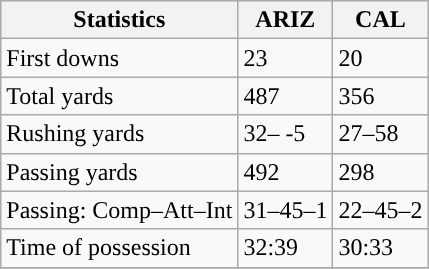<table class="wikitable" style="float: left;">
<tr>
<th>Statistics</th>
<th>ARIZ</th>
<th>CAL</th>
</tr>
<tr>
<td>First downs</td>
<td>23</td>
<td>20</td>
</tr>
<tr>
<td>Total yards</td>
<td>487</td>
<td>356</td>
</tr>
<tr>
<td>Rushing yards</td>
<td>32– -5</td>
<td>27–58</td>
</tr>
<tr>
<td>Passing yards</td>
<td>492</td>
<td>298</td>
</tr>
<tr>
<td>Passing: Comp–Att–Int</td>
<td>31–45–1</td>
<td>22–45–2</td>
</tr>
<tr>
<td>Time of possession</td>
<td>32:39</td>
<td>30:33</td>
</tr>
<tr>
</tr>
</table>
